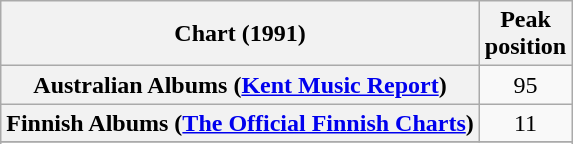<table class="wikitable sortable plainrowheaders">
<tr>
<th>Chart (1991)</th>
<th>Peak<br>position</th>
</tr>
<tr>
<th scope="row">Australian Albums (<a href='#'>Kent Music Report</a>)</th>
<td align="center">95</td>
</tr>
<tr>
<th scope="row">Finnish Albums (<a href='#'>The Official Finnish Charts</a>)</th>
<td align="center">11</td>
</tr>
<tr>
</tr>
<tr>
</tr>
<tr>
</tr>
<tr>
</tr>
<tr>
</tr>
</table>
